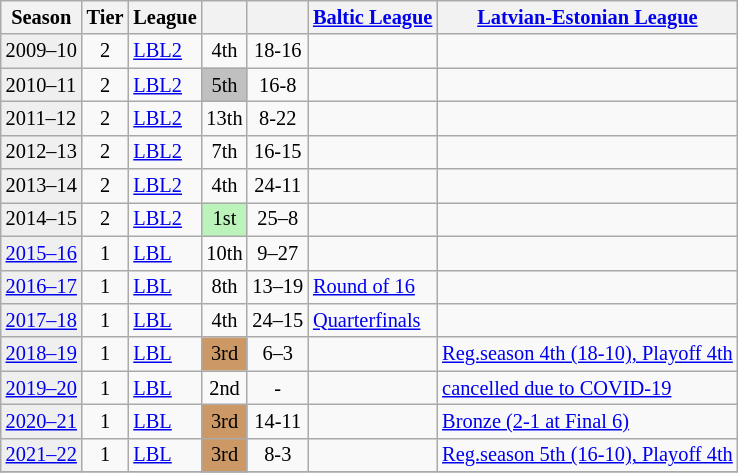<table class="wikitable" style="font-size:85%;">
<tr>
<th>Season</th>
<th>Tier</th>
<th>League</th>
<th></th>
<th></th>
<th><a href='#'>Baltic League</a></th>
<th><a href='#'>Latvian-Estonian League</a></th>
</tr>
<tr>
<td style="background:#efefef;">2009–10</td>
<td style="text-align:center;">2</td>
<td><a href='#'>LBL2</a></td>
<td align="center">4th</td>
<td style="text-align:center;">18-16</td>
<td></td>
<td></td>
</tr>
<tr>
<td style="background:#efefef;">2010–11</td>
<td style="text-align:center;">2</td>
<td><a href='#'>LBL2</a></td>
<td style="background:silver" align="center">5th</td>
<td style="text-align:center;">16-8</td>
<td></td>
<td></td>
</tr>
<tr>
<td style="background:#efefef;">2011–12</td>
<td style="text-align:center;">2</td>
<td><a href='#'>LBL2</a></td>
<td align="center">13th</td>
<td style="text-align:center;">8-22</td>
<td></td>
<td></td>
</tr>
<tr>
<td style="background:#efefef;">2012–13</td>
<td style="text-align:center;">2</td>
<td><a href='#'>LBL2</a></td>
<td align="center">7th</td>
<td style="text-align:center;">16-15</td>
<td></td>
<td></td>
</tr>
<tr>
<td style="background:#efefef;">2013–14</td>
<td style="text-align:center;">2</td>
<td><a href='#'>LBL2</a></td>
<td align="center">4th</td>
<td style="text-align:center;">24-11</td>
<td></td>
<td></td>
</tr>
<tr>
<td style="background:#efefef;">2014–15</td>
<td style="text-align:center;">2</td>
<td><a href='#'>LBL2</a></td>
<td style="background:#BBF3BB" align="center">1st</td>
<td style="text-align:center;">25–8</td>
<td></td>
<td></td>
</tr>
<tr>
<td style="background:#efefef;"><a href='#'>2015–16</a></td>
<td style="text-align:center;">1</td>
<td><a href='#'>LBL</a></td>
<td align="center">10th</td>
<td style="text-align:center;">9–27</td>
<td></td>
<td></td>
</tr>
<tr>
<td style="background:#efefef;"><a href='#'>2016–17</a></td>
<td style="text-align:center;">1</td>
<td><a href='#'>LBL</a></td>
<td align="center">8th</td>
<td style="text-align:center;">13–19</td>
<td><a href='#'>Round of 16</a></td>
<td></td>
</tr>
<tr>
<td style="background:#efefef;"><a href='#'>2017–18</a></td>
<td style="text-align:center;">1</td>
<td><a href='#'>LBL</a></td>
<td align="center">4th</td>
<td style="text-align:center;">24–15</td>
<td><a href='#'>Quarterfinals</a></td>
<td></td>
</tr>
<tr>
<td style="background:#efefef;"><a href='#'>2018–19</a></td>
<td style="text-align:center;">1</td>
<td><a href='#'>LBL</a></td>
<td style="background:#cc9966" align="center">3rd</td>
<td style="text-align:center;">6–3</td>
<td></td>
<td><a href='#'>Reg.season 4th (18-10), Playoff 4th</a></td>
</tr>
<tr>
<td style="background:#efefef;"><a href='#'>2019–20</a></td>
<td style="text-align:center;">1</td>
<td><a href='#'>LBL</a></td>
<td align="center">2nd</td>
<td style="text-align:center;">-</td>
<td></td>
<td><a href='#'>cancelled due to COVID-19</a></td>
</tr>
<tr>
<td style="background:#efefef;"><a href='#'>2020–21</a></td>
<td style="text-align:center;">1</td>
<td><a href='#'>LBL</a></td>
<td style="background:#cc9966" align="center">3rd</td>
<td style="text-align:center;">14-11</td>
<td></td>
<td><a href='#'>Bronze (2-1 at Final 6)</a></td>
</tr>
<tr>
<td style="background:#efefef;"><a href='#'>2021–22</a></td>
<td style="text-align:center;">1</td>
<td><a href='#'>LBL</a></td>
<td style="background:#cc9966" align="center">3rd</td>
<td style="text-align:center;">8-3</td>
<td></td>
<td><a href='#'>Reg.season 5th (16-10), Playoff 4th</a></td>
</tr>
<tr>
</tr>
</table>
